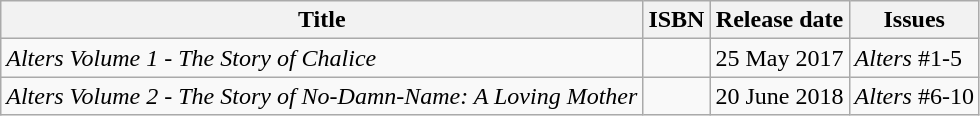<table class="wikitable">
<tr>
<th>Title</th>
<th>ISBN</th>
<th>Release date</th>
<th>Issues</th>
</tr>
<tr>
<td><em>Alters Volume 1 - The Story of Chalice</em></td>
<td></td>
<td>25 May 2017</td>
<td><em>Alters</em> #1-5</td>
</tr>
<tr>
<td><em>Alters Volume 2 - The Story of No-Damn-Name: A Loving Mother</em></td>
<td></td>
<td>20 June 2018</td>
<td><em>Alters</em> #6-10</td>
</tr>
</table>
